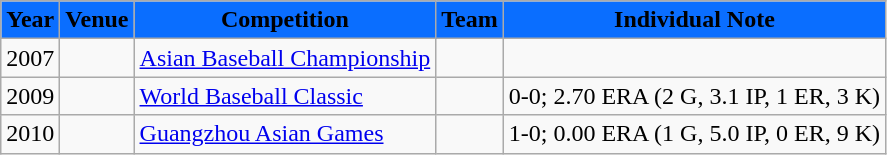<table class="wikitable">
<tr>
<th style="background:#0A6EFF"><span>Year</span></th>
<th style="background:#0A6EFF"><span>Venue</span></th>
<th style="background:#0A6EFF"><span>Competition</span></th>
<th style="background:#0A6EFF"><span>Team</span></th>
<th style="background:#0A6EFF"><span>Individual Note</span></th>
</tr>
<tr>
<td>2007</td>
<td></td>
<td><a href='#'>Asian Baseball Championship</a></td>
<td style="text-align:center"></td>
<td></td>
</tr>
<tr>
<td>2009</td>
<td></td>
<td><a href='#'>World Baseball Classic</a></td>
<td style="text-align:center"></td>
<td>0-0; 2.70 ERA (2 G, 3.1 IP, 1 ER, 3 K)</td>
</tr>
<tr>
<td>2010</td>
<td></td>
<td><a href='#'>Guangzhou Asian Games</a></td>
<td style="text-align:center"></td>
<td>1-0; 0.00 ERA (1 G, 5.0 IP, 0 ER, 9 K)</td>
</tr>
</table>
